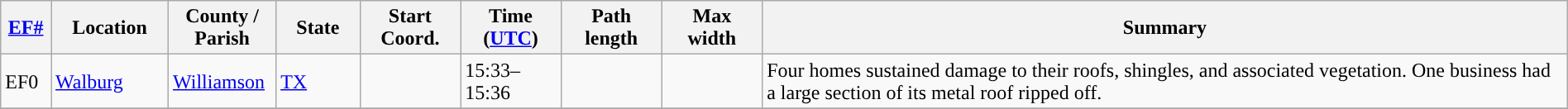<table class="wikitable sortable" style="width:100%;">
<tr>
<th scope="col" style="width:3%; text-align:center;"><a href='#'>EF#</a></th>
<th scope="col" style="width:7%; text-align:center;" class="unsortable">Location</th>
<th scope="col" style="width:6%; text-align:center;" class="unsortable">County / Parish</th>
<th scope="col" style="width:5%; text-align:center;">State</th>
<th scope="col" style="width:6%; text-align:center;">Start Coord.</th>
<th scope="col" style="width:6%; text-align:center;">Time (<a href='#'>UTC</a>)</th>
<th scope="col" style="width:6%; text-align:center;">Path length</th>
<th scope="col" style="width:6%; text-align:center;">Max width</th>
<th scope="col" class="unsortable" style="width:48%; text-align:center;">Summary</th>
</tr>
<tr>
<td>EF0</td>
<td><a href='#'>Walburg</a></td>
<td><a href='#'>Williamson</a></td>
<td><a href='#'>TX</a></td>
<td></td>
<td>15:33–15:36</td>
<td></td>
<td></td>
<td>Four homes sustained damage to their roofs, shingles, and associated vegetation. One business had a large section of its metal roof ripped off.</td>
</tr>
<tr>
</tr>
</table>
